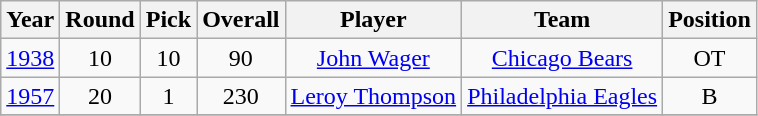<table class="wikitable sortable" style="text-align: center;">
<tr>
<th>Year</th>
<th>Round</th>
<th>Pick</th>
<th>Overall</th>
<th>Player</th>
<th>Team</th>
<th>Position</th>
</tr>
<tr>
<td><a href='#'>1938</a></td>
<td>10</td>
<td>10</td>
<td>90</td>
<td><a href='#'>John Wager</a></td>
<td><a href='#'>Chicago Bears</a></td>
<td>OT</td>
</tr>
<tr>
<td><a href='#'>1957</a></td>
<td>20</td>
<td>1</td>
<td>230</td>
<td><a href='#'>Leroy Thompson</a></td>
<td><a href='#'>Philadelphia Eagles</a></td>
<td>B</td>
</tr>
<tr>
</tr>
</table>
